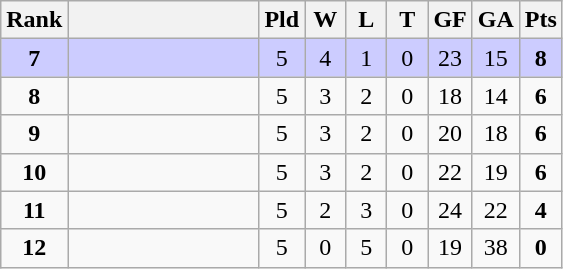<table class="wikitable">
<tr>
<th bgcolor="#efefef" width="20">Rank</th>
<th bgcolor="#efefef" width="120"></th>
<th bgcolor="#efefef" width="20">Pld</th>
<th bgcolor="#efefef" width="20">W</th>
<th bgcolor="#efefef" width="20">L</th>
<th bgcolor="#efefef" width="20">T</th>
<th bgcolor="#efefef" width="20">GF</th>
<th bgcolor="#efefef" width="20">GA</th>
<th bgcolor="#efefef" width="20">Pts</th>
</tr>
<tr align=center bgcolor="ccccff">
<td><strong>7</strong></td>
<td align=left></td>
<td>5</td>
<td>4</td>
<td>1</td>
<td>0</td>
<td>23</td>
<td>15</td>
<td><strong>8</strong></td>
</tr>
<tr align=center>
<td><strong>8</strong></td>
<td align=left></td>
<td>5</td>
<td>3</td>
<td>2</td>
<td>0</td>
<td>18</td>
<td>14</td>
<td><strong>6</strong></td>
</tr>
<tr align=center>
<td><strong>9</strong></td>
<td align=left></td>
<td>5</td>
<td>3</td>
<td>2</td>
<td>0</td>
<td>20</td>
<td>18</td>
<td><strong>6</strong></td>
</tr>
<tr align=center>
<td><strong>10</strong></td>
<td align=left></td>
<td>5</td>
<td>3</td>
<td>2</td>
<td>0</td>
<td>22</td>
<td>19</td>
<td><strong>6</strong></td>
</tr>
<tr align=center>
<td><strong>11</strong></td>
<td align=left></td>
<td>5</td>
<td>2</td>
<td>3</td>
<td>0</td>
<td>24</td>
<td>22</td>
<td><strong>4</strong></td>
</tr>
<tr align=center>
<td><strong>12</strong></td>
<td align=left></td>
<td>5</td>
<td>0</td>
<td>5</td>
<td>0</td>
<td>19</td>
<td>38</td>
<td><strong>0</strong></td>
</tr>
</table>
